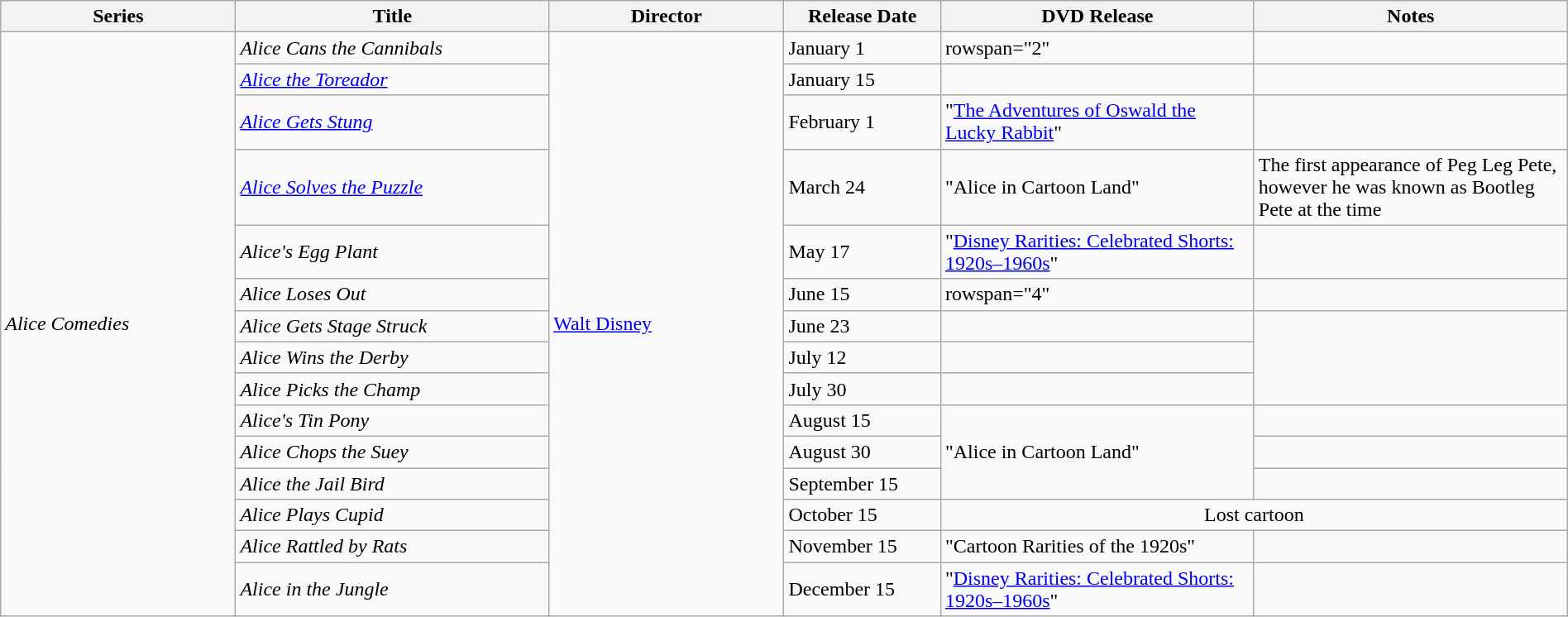<table class="wikitable" style="width:100%;">
<tr>
<th style="width:15%;">Series</th>
<th style="width:20%;">Title</th>
<th style="width:15%;">Director</th>
<th style="width:10%;">Release Date</th>
<th style="width:20%;">DVD Release</th>
<th style="width:20%;">Notes</th>
</tr>
<tr>
<td rowspan="15"><em>Alice Comedies</em></td>
<td><em>Alice Cans the Cannibals</em></td>
<td rowspan="15"><a href='#'>Walt Disney</a></td>
<td>January 1</td>
<td>rowspan="2" </td>
<td></td>
</tr>
<tr>
<td><em><a href='#'>Alice the Toreador</a></em></td>
<td>January 15</td>
<td></td>
</tr>
<tr>
<td><em><a href='#'>Alice Gets Stung</a></em></td>
<td>February 1</td>
<td>"<a href='#'>The Adventures of Oswald the Lucky Rabbit</a>"</td>
<td></td>
</tr>
<tr>
<td><em><a href='#'>Alice Solves the Puzzle</a></em></td>
<td>March 24</td>
<td>"Alice in Cartoon Land"</td>
<td>The first appearance of Peg Leg Pete, however he was known as Bootleg Pete at the time</td>
</tr>
<tr>
<td><em>Alice's Egg Plant</em></td>
<td>May 17</td>
<td>"<a href='#'>Disney Rarities: Celebrated Shorts: 1920s–1960s</a>"</td>
<td></td>
</tr>
<tr>
<td><em>Alice Loses Out</em></td>
<td>June 15</td>
<td>rowspan="4" </td>
<td></td>
</tr>
<tr>
<td><em>Alice Gets Stage Struck</em></td>
<td>June 23</td>
<td></td>
</tr>
<tr>
<td><em>Alice Wins the Derby</em></td>
<td>July 12</td>
<td></td>
</tr>
<tr>
<td><em>Alice Picks the Champ</em></td>
<td>July 30</td>
<td></td>
</tr>
<tr>
<td><em>Alice's Tin Pony</em></td>
<td>August 15</td>
<td rowspan="3">"Alice in Cartoon Land"</td>
<td></td>
</tr>
<tr>
<td><em>Alice Chops the Suey</em></td>
<td>August 30</td>
<td></td>
</tr>
<tr>
<td><em>Alice the Jail Bird</em></td>
<td>September 15</td>
<td></td>
</tr>
<tr>
<td><em>Alice Plays Cupid</em></td>
<td>October 15</td>
<td colspan="2" style="text-align: center;">Lost cartoon</td>
</tr>
<tr>
<td><em>Alice Rattled by Rats</em></td>
<td>November 15</td>
<td>"Cartoon Rarities of the 1920s"</td>
<td></td>
</tr>
<tr>
<td><em>Alice in the Jungle</em></td>
<td>December 15</td>
<td>"<a href='#'>Disney Rarities: Celebrated Shorts: 1920s–1960s</a>"</td>
<td></td>
</tr>
</table>
